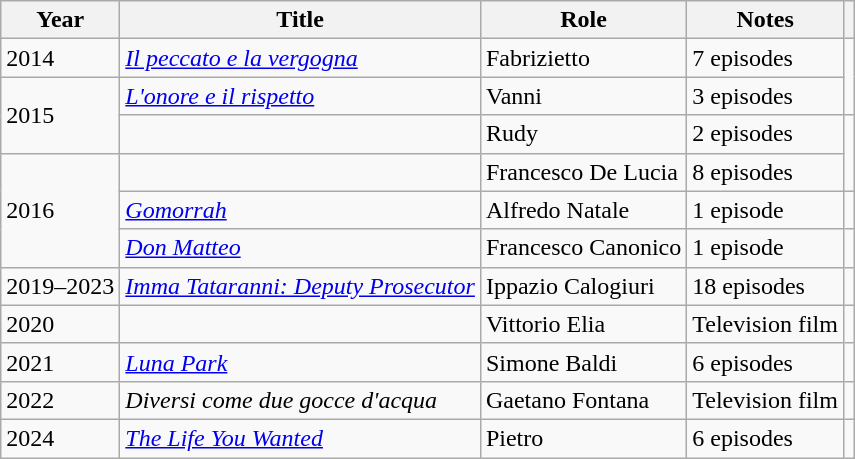<table class="wikitable sortable">
<tr>
<th>Year</th>
<th>Title</th>
<th>Role</th>
<th class="unsortable">Notes</th>
<th class="unsortable"></th>
</tr>
<tr>
<td>2014</td>
<td><em><a href='#'>Il peccato e la vergogna</a></em></td>
<td>Fabrizietto</td>
<td>7 episodes</td>
<td rowspan="2"></td>
</tr>
<tr>
<td rowspan="2">2015</td>
<td><em><a href='#'>L'onore e il rispetto</a></em></td>
<td>Vanni</td>
<td>3 episodes</td>
</tr>
<tr>
<td><em></em></td>
<td>Rudy</td>
<td>2 episodes</td>
<td rowspan="2"></td>
</tr>
<tr>
<td rowspan="3">2016</td>
<td><em></em></td>
<td>Francesco De Lucia</td>
<td>8 episodes</td>
</tr>
<tr>
<td><em><a href='#'>Gomorrah</a></em></td>
<td>Alfredo Natale</td>
<td>1 episode</td>
<td></td>
</tr>
<tr>
<td><em><a href='#'>Don Matteo</a></em></td>
<td>Francesco Canonico</td>
<td>1 episode</td>
<td></td>
</tr>
<tr>
<td>2019–2023</td>
<td><em><a href='#'>Imma Tataranni: Deputy Prosecutor</a></em></td>
<td>Ippazio Calogiuri</td>
<td>18 episodes</td>
<td></td>
</tr>
<tr>
<td>2020</td>
<td><em></em></td>
<td>Vittorio Elia</td>
<td>Television film</td>
<td></td>
</tr>
<tr>
<td>2021</td>
<td><em><a href='#'>Luna Park</a></em></td>
<td>Simone Baldi</td>
<td>6 episodes</td>
<td></td>
</tr>
<tr>
<td>2022</td>
<td><em>Diversi come due gocce d'acqua</em></td>
<td>Gaetano Fontana</td>
<td>Television film</td>
<td></td>
</tr>
<tr>
<td>2024</td>
<td><em><a href='#'>The Life You Wanted</a></em></td>
<td>Pietro</td>
<td>6 episodes</td>
<td></td>
</tr>
</table>
